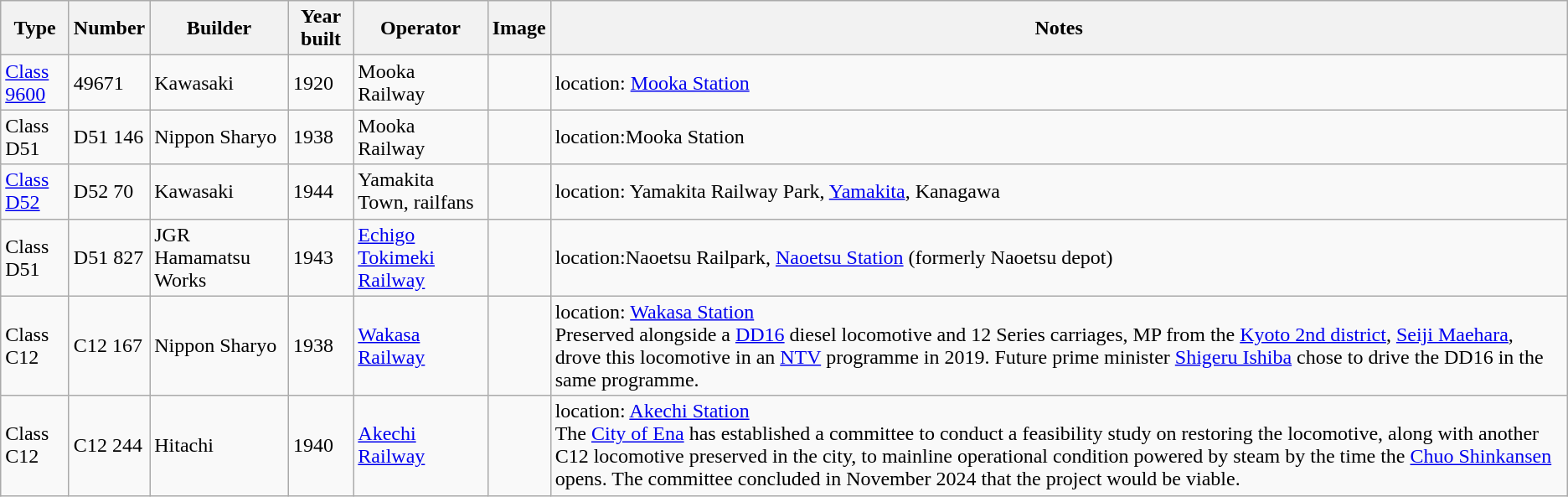<table class="wikitable sortable">
<tr>
<th>Type</th>
<th>Number</th>
<th>Builder</th>
<th>Year built</th>
<th>Operator</th>
<th>Image</th>
<th>Notes</th>
</tr>
<tr>
<td><a href='#'>Class 9600</a></td>
<td>49671</td>
<td>Kawasaki</td>
<td>1920</td>
<td>Mooka Railway</td>
<td></td>
<td>location: <a href='#'>Mooka Station</a></td>
</tr>
<tr>
<td>Class D51</td>
<td>D51 146</td>
<td>Nippon Sharyo</td>
<td>1938</td>
<td>Mooka Railway</td>
<td></td>
<td>location:Mooka Station</td>
</tr>
<tr>
<td><a href='#'>Class D52</a></td>
<td>D52 70</td>
<td>Kawasaki</td>
<td>1944</td>
<td>Yamakita Town, railfans</td>
<td></td>
<td>location: Yamakita Railway Park, <a href='#'>Yamakita</a>, Kanagawa</td>
</tr>
<tr>
<td>Class D51</td>
<td>D51 827</td>
<td>JGR Hamamatsu Works</td>
<td>1943</td>
<td><a href='#'>Echigo Tokimeki Railway</a></td>
<td></td>
<td>location:Naoetsu Railpark, <a href='#'>Naoetsu Station</a> (formerly Naoetsu depot)</td>
</tr>
<tr>
<td>Class C12</td>
<td>C12 167</td>
<td>Nippon Sharyo</td>
<td>1938</td>
<td><a href='#'>Wakasa Railway</a></td>
<td></td>
<td>location: <a href='#'>Wakasa Station</a><br>Preserved alongside a <a href='#'>DD16</a> diesel locomotive and 12 Series carriages, MP from the <a href='#'>Kyoto 2nd district</a>, <a href='#'>Seiji Maehara</a>, drove this locomotive in an <a href='#'>NTV</a> programme in 2019. Future prime minister <a href='#'>Shigeru Ishiba</a> chose to drive the DD16 in the same programme.</td>
</tr>
<tr>
<td>Class C12</td>
<td>C12 244</td>
<td>Hitachi</td>
<td>1940</td>
<td><a href='#'>Akechi Railway</a></td>
<td></td>
<td>location: <a href='#'>Akechi Station</a><br>The <a href='#'>City of Ena</a> has established a committee to conduct a feasibility study on restoring the locomotive, along with another C12 locomotive preserved in the city, to mainline operational condition powered by steam by the time the <a href='#'>Chuo Shinkansen</a> opens. The committee concluded in November 2024 that the project would be viable.</td>
</tr>
</table>
